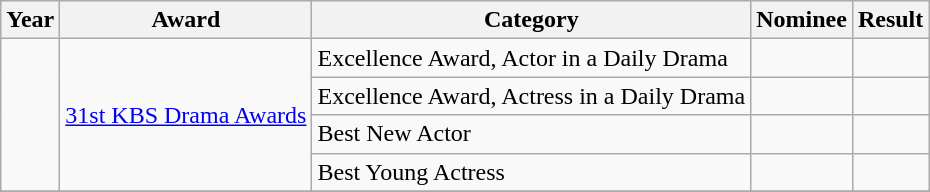<table class="wikitable">
<tr>
<th>Year</th>
<th>Award</th>
<th>Category</th>
<th>Nominee</th>
<th>Result</th>
</tr>
<tr>
<td rowspan="4"></td>
<td rowspan="4"><a href='#'>31st KBS Drama Awards</a></td>
<td>Excellence Award, Actor in a Daily Drama</td>
<td></td>
<td></td>
</tr>
<tr>
<td>Excellence Award, Actress in a Daily Drama</td>
<td></td>
<td></td>
</tr>
<tr>
<td>Best New Actor</td>
<td></td>
<td></td>
</tr>
<tr>
<td>Best Young Actress</td>
<td></td>
<td></td>
</tr>
<tr>
</tr>
</table>
